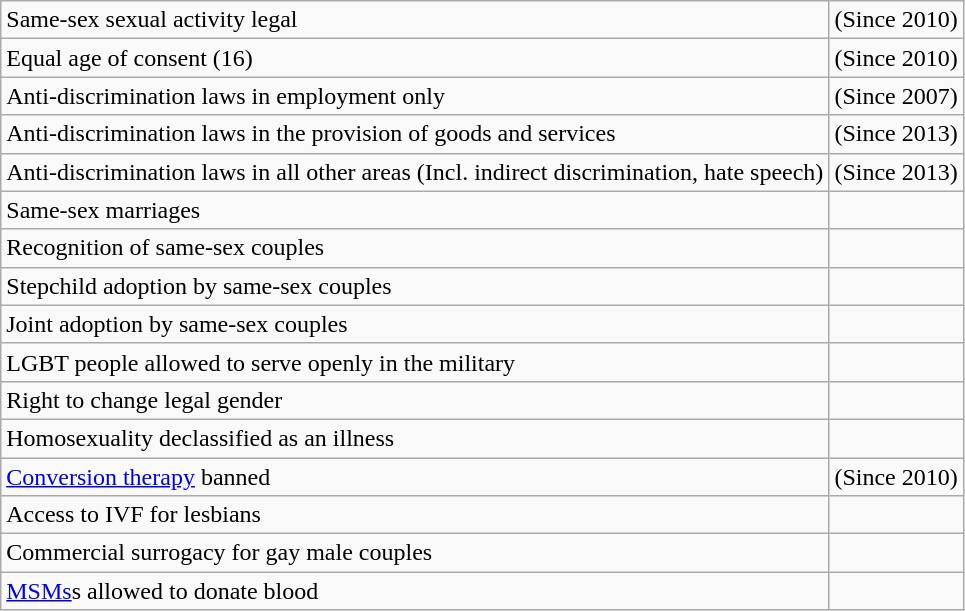<table class="wikitable">
<tr>
<td>Same-sex sexual activity legal</td>
<td> (Since 2010)</td>
</tr>
<tr>
<td>Equal age of consent (16)</td>
<td> (Since 2010)</td>
</tr>
<tr>
<td>Anti-discrimination laws in employment only</td>
<td> (Since 2007)</td>
</tr>
<tr>
<td>Anti-discrimination laws in the provision of goods and services</td>
<td> (Since 2013)</td>
</tr>
<tr>
<td>Anti-discrimination laws in all other areas (Incl. indirect discrimination, hate speech)</td>
<td> (Since 2013)</td>
</tr>
<tr>
<td>Same-sex marriages</td>
<td></td>
</tr>
<tr>
<td>Recognition of same-sex couples</td>
<td></td>
</tr>
<tr>
<td>Stepchild adoption by same-sex couples</td>
<td></td>
</tr>
<tr>
<td>Joint adoption by same-sex couples</td>
<td></td>
</tr>
<tr>
<td>LGBT people allowed to serve openly in the military</td>
<td></td>
</tr>
<tr>
<td>Right to change legal gender</td>
<td></td>
</tr>
<tr>
<td>Homosexuality declassified as an illness</td>
<td></td>
</tr>
<tr>
<td><a href='#'>Conversion therapy</a> banned</td>
<td> (Since 2010)</td>
</tr>
<tr>
<td>Access to IVF for lesbians</td>
<td></td>
</tr>
<tr>
<td>Commercial surrogacy for gay male couples</td>
<td></td>
</tr>
<tr>
<td><a href='#'>MSMs</a>s allowed to donate blood</td>
<td></td>
</tr>
</table>
